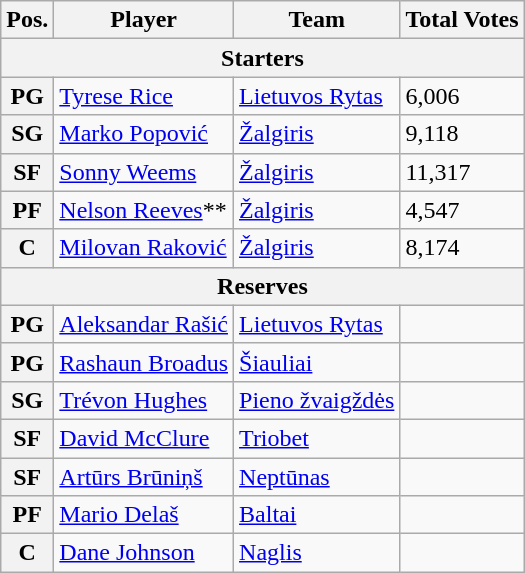<table class="wikitable">
<tr>
<th>Pos.</th>
<th>Player</th>
<th>Team</th>
<th>Total Votes</th>
</tr>
<tr>
<th colspan="4">Starters</th>
</tr>
<tr>
<th>PG</th>
<td> <a href='#'>Tyrese Rice</a></td>
<td><a href='#'>Lietuvos Rytas</a></td>
<td>6,006</td>
</tr>
<tr>
<th>SG</th>
<td> <a href='#'>Marko Popović</a></td>
<td><a href='#'>Žalgiris</a></td>
<td>9,118</td>
</tr>
<tr>
<th>SF</th>
<td> <a href='#'>Sonny Weems</a></td>
<td><a href='#'>Žalgiris</a></td>
<td>11,317</td>
</tr>
<tr>
<th>PF</th>
<td> <a href='#'>Nelson Reeves</a>**</td>
<td><a href='#'>Žalgiris</a></td>
<td>4,547</td>
</tr>
<tr>
<th>C</th>
<td> <a href='#'>Milovan Raković</a></td>
<td><a href='#'>Žalgiris</a></td>
<td>8,174</td>
</tr>
<tr>
<th colspan="4">Reserves</th>
</tr>
<tr>
<th>PG</th>
<td> <a href='#'>Aleksandar Rašić</a></td>
<td><a href='#'>Lietuvos Rytas</a></td>
<td></td>
</tr>
<tr>
<th>PG</th>
<td> <a href='#'>Rashaun Broadus</a></td>
<td><a href='#'>Šiauliai</a></td>
<td></td>
</tr>
<tr>
<th>SG</th>
<td> <a href='#'>Trévon Hughes</a></td>
<td><a href='#'>Pieno žvaigždės</a></td>
<td></td>
</tr>
<tr>
<th>SF</th>
<td> <a href='#'>David McClure</a></td>
<td><a href='#'>Triobet</a></td>
<td></td>
</tr>
<tr>
<th>SF</th>
<td> <a href='#'>Artūrs Brūniņš</a></td>
<td><a href='#'>Neptūnas</a></td>
<td></td>
</tr>
<tr>
<th>PF</th>
<td> <a href='#'>Mario Delaš</a></td>
<td><a href='#'>Baltai</a></td>
<td></td>
</tr>
<tr>
<th>C</th>
<td> <a href='#'>Dane Johnson</a></td>
<td><a href='#'>Naglis</a></td>
<td></td>
</tr>
</table>
